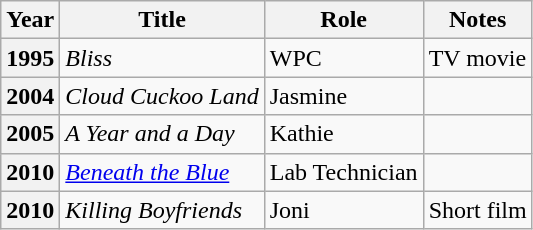<table class="wikitable plainrowheaders sortable">
<tr>
<th scope="col">Year</th>
<th scope="col">Title</th>
<th scope="col">Role</th>
<th scope="col" class="unsortable">Notes</th>
</tr>
<tr>
<th scope="row">1995</th>
<td><em>Bliss</em></td>
<td>WPC</td>
<td>TV movie</td>
</tr>
<tr>
<th scope="row">2004</th>
<td><em>Cloud Cuckoo Land</em></td>
<td>Jasmine</td>
<td></td>
</tr>
<tr>
<th scope="row">2005</th>
<td><em>A Year and a Day</em></td>
<td>Kathie</td>
<td></td>
</tr>
<tr>
<th scope="row">2010</th>
<td><em><a href='#'>Beneath the Blue</a></em></td>
<td>Lab Technician</td>
<td></td>
</tr>
<tr>
<th scope="row">2010</th>
<td><em>Killing Boyfriends</em></td>
<td>Joni</td>
<td>Short film</td>
</tr>
</table>
